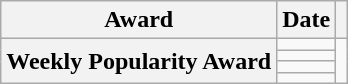<table class="wikitable plainrowheaders sortable">
<tr>
<th scope="col">Award</th>
<th scope="col">Date</th>
<th scope="col" class="unsortable"></th>
</tr>
<tr>
<th scope="row" rowspan="4">Weekly Popularity Award</th>
<td></td>
<td rowspan="4" style="text-align:center"></td>
</tr>
<tr>
<td></td>
</tr>
<tr>
<td></td>
</tr>
<tr>
<td></td>
</tr>
</table>
